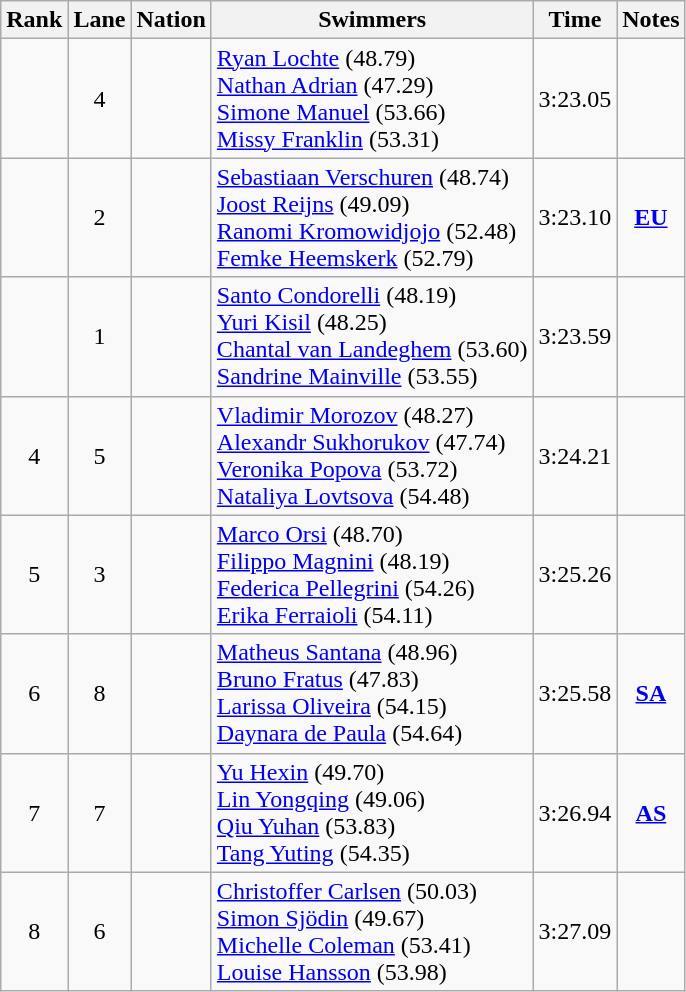<table class="wikitable sortable" style="text-align:center">
<tr>
<th>Rank</th>
<th>Lane</th>
<th>Nation</th>
<th>Swimmers</th>
<th>Time</th>
<th>Notes</th>
</tr>
<tr>
<td></td>
<td>4</td>
<td align=left></td>
<td align=left><a href='#'>Ryan Lochte</a> (48.79)<br><a href='#'>Nathan Adrian</a> (47.29)<br><a href='#'>Simone Manuel</a> (53.66)<br><a href='#'>Missy Franklin</a> (53.31)</td>
<td>3:23.05</td>
<td></td>
</tr>
<tr>
<td></td>
<td>2</td>
<td align=left></td>
<td align=left><a href='#'>Sebastiaan Verschuren</a> (48.74)<br><a href='#'>Joost Reijns</a> (49.09)<br><a href='#'>Ranomi Kromowidjojo</a> (52.48)<br><a href='#'>Femke Heemskerk</a> (52.79)</td>
<td>3:23.10</td>
<td><strong><a href='#'>EU</a></strong></td>
</tr>
<tr>
<td></td>
<td>1</td>
<td align=left></td>
<td align=left><a href='#'>Santo Condorelli</a> (48.19)<br><a href='#'>Yuri Kisil</a> (48.25)<br><a href='#'>Chantal van Landeghem</a> (53.60)<br><a href='#'>Sandrine Mainville</a> (53.55)</td>
<td>3:23.59</td>
<td></td>
</tr>
<tr>
<td>4</td>
<td>5</td>
<td align=left></td>
<td align=left><a href='#'>Vladimir Morozov</a> (48.27)<br><a href='#'>Alexandr Sukhorukov</a> (47.74)<br><a href='#'>Veronika Popova</a> (53.72)<br><a href='#'>Nataliya Lovtsova</a> (54.48)</td>
<td>3:24.21</td>
<td></td>
</tr>
<tr>
<td>5</td>
<td>3</td>
<td align=left></td>
<td align=left><a href='#'>Marco Orsi</a> (48.70)<br><a href='#'>Filippo Magnini</a> (48.19)<br><a href='#'>Federica Pellegrini</a> (54.26)<br><a href='#'>Erika Ferraioli</a> (54.11)</td>
<td>3:25.26</td>
<td></td>
</tr>
<tr>
<td>6</td>
<td>8</td>
<td align=left></td>
<td align=left><a href='#'>Matheus Santana</a> (48.96)<br><a href='#'>Bruno Fratus</a>  (47.83)<br><a href='#'>Larissa Oliveira</a> (54.15)<br><a href='#'>Daynara de Paula</a> (54.64)</td>
<td>3:25.58</td>
<td><strong><a href='#'>SA</a></strong></td>
</tr>
<tr>
<td>7</td>
<td>7</td>
<td align=left></td>
<td align=left><a href='#'>Yu Hexin</a> (49.70)<br><a href='#'>Lin Yongqing</a> (49.06)<br><a href='#'>Qiu Yuhan</a> (53.83)<br><a href='#'>Tang Yuting</a> (54.35)</td>
<td>3:26.94</td>
<td><strong><a href='#'>AS</a></strong></td>
</tr>
<tr>
<td>8</td>
<td>6</td>
<td align=left></td>
<td align=left><a href='#'>Christoffer Carlsen</a> (50.03)<br><a href='#'>Simon Sjödin</a> (49.67)<br><a href='#'>Michelle Coleman</a> (53.41)<br><a href='#'>Louise Hansson</a> (53.98)</td>
<td>3:27.09</td>
<td></td>
</tr>
</table>
